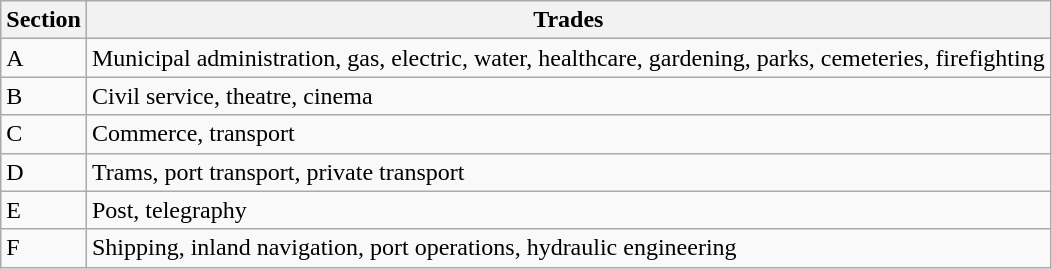<table class="wikitable">
<tr>
<th>Section</th>
<th>Trades</th>
</tr>
<tr>
<td>A</td>
<td>Municipal administration, gas, electric, water, healthcare, gardening, parks, cemeteries, firefighting</td>
</tr>
<tr>
<td>B</td>
<td>Civil service, theatre, cinema</td>
</tr>
<tr>
<td>C</td>
<td>Commerce, transport</td>
</tr>
<tr>
<td>D</td>
<td>Trams, port transport, private transport</td>
</tr>
<tr>
<td>E</td>
<td>Post, telegraphy</td>
</tr>
<tr>
<td>F</td>
<td>Shipping, inland navigation, port operations, hydraulic engineering</td>
</tr>
</table>
